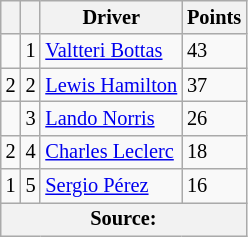<table class="wikitable" style="font-size: 85%;">
<tr>
<th scope="col"></th>
<th scope="col"></th>
<th scope="col">Driver</th>
<th scope="col">Points</th>
</tr>
<tr>
<td align="left"></td>
<td align="center">1</td>
<td data-sort-value="bot"> <a href='#'>Valtteri Bottas</a></td>
<td align="left">43</td>
</tr>
<tr>
<td align="left"> 2</td>
<td align="center">2</td>
<td data-sort-value="ham"> <a href='#'>Lewis Hamilton</a></td>
<td align="left">37</td>
</tr>
<tr>
<td align="left"></td>
<td align="center">3</td>
<td data-sort-value="nor"> <a href='#'>Lando Norris</a></td>
<td align="left">26</td>
</tr>
<tr>
<td align="left"> 2</td>
<td align="center">4</td>
<td data-sort-value="lec"> <a href='#'>Charles Leclerc</a></td>
<td align="left">18</td>
</tr>
<tr>
<td align="left"> 1</td>
<td align="center">5</td>
<td data-sort-value="per"> <a href='#'>Sergio Pérez</a></td>
<td align="left">16</td>
</tr>
<tr>
<th colspan=4>Source:</th>
</tr>
</table>
